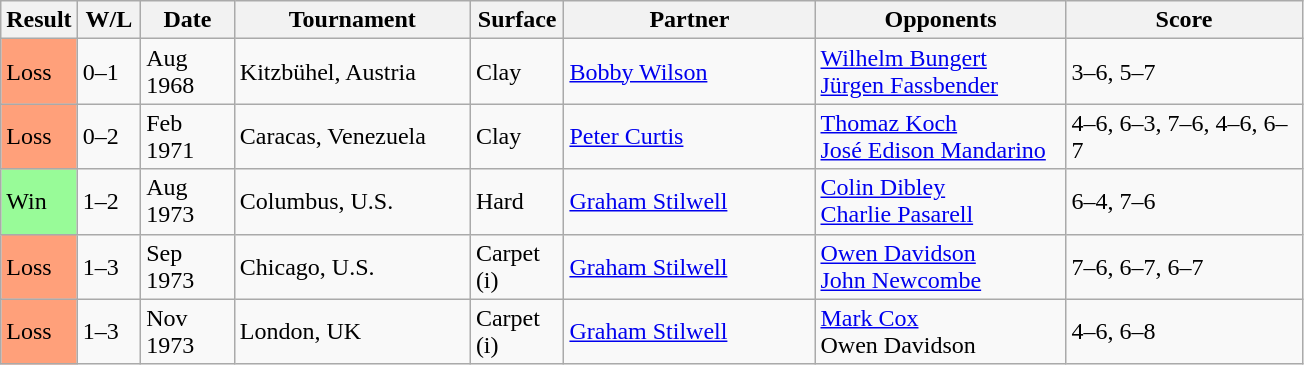<table class="sortable wikitable">
<tr>
<th style="width:40px">Result</th>
<th style="width:35px" class="unsortable">W/L</th>
<th style="width:55px">Date</th>
<th style="width:150px">Tournament</th>
<th style="width:55px">Surface</th>
<th style="width:160px">Partner</th>
<th style="width:160px">Opponents</th>
<th style="width:150px" class="unsortable">Score</th>
</tr>
<tr>
<td style="background:#ffa07a;">Loss</td>
<td>0–1</td>
<td>Aug 1968</td>
<td>Kitzbühel, Austria</td>
<td>Clay</td>
<td> <a href='#'>Bobby Wilson</a></td>
<td> <a href='#'>Wilhelm Bungert</a> <br>  <a href='#'>Jürgen Fassbender</a></td>
<td>3–6, 5–7</td>
</tr>
<tr>
<td style="background:#ffa07a;">Loss</td>
<td>0–2</td>
<td>Feb 1971</td>
<td>Caracas, Venezuela</td>
<td>Clay</td>
<td> <a href='#'>Peter Curtis</a></td>
<td> <a href='#'>Thomaz Koch</a> <br>  <a href='#'>José Edison Mandarino</a></td>
<td>4–6, 6–3, 7–6, 4–6, 6–7</td>
</tr>
<tr>
<td style="background:#98fb98;">Win</td>
<td>1–2</td>
<td>Aug 1973</td>
<td>Columbus, U.S.</td>
<td>Hard</td>
<td> <a href='#'>Graham Stilwell</a></td>
<td> <a href='#'>Colin Dibley</a> <br>  <a href='#'>Charlie Pasarell</a></td>
<td>6–4, 7–6</td>
</tr>
<tr>
<td style="background:#ffa07a;">Loss</td>
<td>1–3</td>
<td>Sep 1973</td>
<td>Chicago, U.S.</td>
<td>Carpet (i)</td>
<td> <a href='#'>Graham Stilwell</a></td>
<td> <a href='#'>Owen Davidson</a> <br>  <a href='#'>John Newcombe</a></td>
<td>7–6, 6–7, 6–7</td>
</tr>
<tr>
<td style="background:#ffa07a;">Loss</td>
<td>1–3</td>
<td>Nov 1973</td>
<td>London, UK</td>
<td>Carpet (i)</td>
<td> <a href='#'>Graham Stilwell</a></td>
<td> <a href='#'>Mark Cox</a> <br>  Owen Davidson</td>
<td>4–6, 6–8</td>
</tr>
</table>
